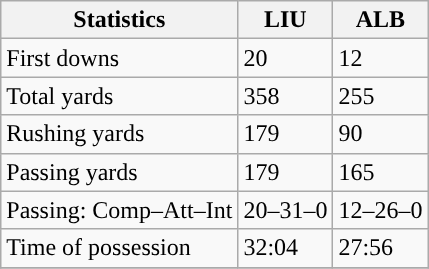<table class="wikitable" style="float: left;">
<tr>
<th>Statistics</th>
<th>LIU</th>
<th>ALB</th>
</tr>
<tr>
<td>First downs</td>
<td>20</td>
<td>12</td>
</tr>
<tr>
<td>Total yards</td>
<td>358</td>
<td>255</td>
</tr>
<tr>
<td>Rushing yards</td>
<td>179</td>
<td>90</td>
</tr>
<tr>
<td>Passing yards</td>
<td>179</td>
<td>165</td>
</tr>
<tr>
<td>Passing: Comp–Att–Int</td>
<td>20–31–0</td>
<td>12–26–0</td>
</tr>
<tr>
<td>Time of possession</td>
<td>32:04</td>
<td>27:56</td>
</tr>
<tr>
</tr>
</table>
